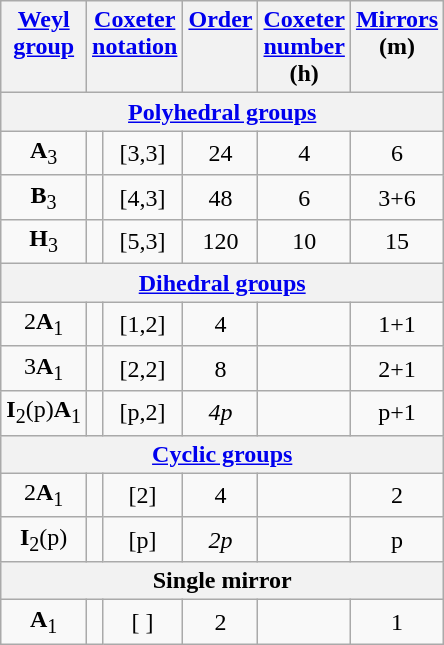<table class=wikitable>
<tr valign=top>
<th><a href='#'>Weyl<br>group</a></th>
<th colspan=2><a href='#'>Coxeter<br>notation</a></th>
<th><a href='#'>Order</a></th>
<th><a href='#'>Coxeter<br>number</a><br>(h)</th>
<th><a href='#'>Mirrors</a><br>(m)</th>
</tr>
<tr>
<th colspan=6><a href='#'>Polyhedral groups</a></th>
</tr>
<tr align=center>
<td><strong>A</strong><sub>3</sub></td>
<td></td>
<td>[3,3]</td>
<td>24</td>
<td>4</td>
<td>6</td>
</tr>
<tr align=center>
<td><strong>B</strong><sub>3</sub></td>
<td></td>
<td>[4,3]</td>
<td>48</td>
<td>6</td>
<td>3+6</td>
</tr>
<tr align=center>
<td><strong>H</strong><sub>3</sub></td>
<td></td>
<td>[5,3]</td>
<td>120</td>
<td>10</td>
<td>15</td>
</tr>
<tr>
<th colspan=6><a href='#'>Dihedral groups</a></th>
</tr>
<tr align=center>
<td>2<strong>A</strong><sub>1</sub></td>
<td></td>
<td>[1,2]</td>
<td>4</td>
<td></td>
<td>1+1</td>
</tr>
<tr align=center>
<td>3<strong>A</strong><sub>1</sub></td>
<td></td>
<td>[2,2]</td>
<td>8</td>
<td></td>
<td>2+1</td>
</tr>
<tr align=center>
<td><strong>I</strong><sub>2</sub>(p)<strong>A</strong><sub>1</sub></td>
<td></td>
<td>[p,2]</td>
<td><em>4p</em></td>
<td></td>
<td>p+1</td>
</tr>
<tr>
<th colspan=6><a href='#'>Cyclic groups</a></th>
</tr>
<tr align=center>
<td>2<strong>A</strong><sub>1</sub></td>
<td></td>
<td>[2]</td>
<td>4</td>
<td></td>
<td>2</td>
</tr>
<tr align=center>
<td><strong>I</strong><sub>2</sub>(p)</td>
<td></td>
<td>[p]</td>
<td><em>2p</em></td>
<td></td>
<td>p</td>
</tr>
<tr>
<th colspan=6>Single mirror</th>
</tr>
<tr align=center>
<td><strong>A</strong><sub>1</sub></td>
<td></td>
<td>[ ]</td>
<td>2</td>
<td></td>
<td>1</td>
</tr>
</table>
